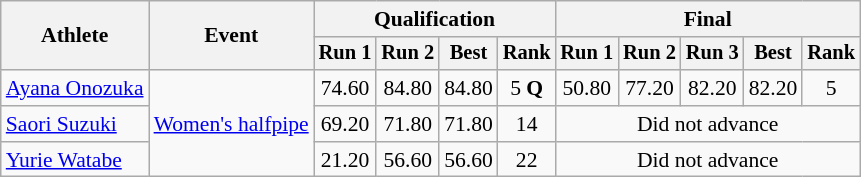<table class="wikitable" style="font-size:90%">
<tr>
<th rowspan="2">Athlete</th>
<th rowspan="2">Event</th>
<th colspan="4">Qualification</th>
<th colspan="5">Final</th>
</tr>
<tr style="font-size:95%">
<th>Run 1</th>
<th>Run 2</th>
<th>Best</th>
<th>Rank</th>
<th>Run 1</th>
<th>Run 2</th>
<th>Run 3</th>
<th>Best</th>
<th>Rank</th>
</tr>
<tr align=center>
<td align=left><a href='#'>Ayana Onozuka</a></td>
<td align="left" rowspan="3"><a href='#'>Women's halfpipe</a></td>
<td>74.60</td>
<td>84.80</td>
<td>84.80</td>
<td>5 <strong>Q</strong></td>
<td>50.80</td>
<td>77.20</td>
<td>82.20</td>
<td>82.20</td>
<td>5</td>
</tr>
<tr align=center>
<td align=left><a href='#'>Saori Suzuki</a></td>
<td>69.20</td>
<td>71.80</td>
<td>71.80</td>
<td>14</td>
<td colspan=5>Did not advance</td>
</tr>
<tr align=center>
<td align=left><a href='#'>Yurie Watabe</a></td>
<td>21.20</td>
<td>56.60</td>
<td>56.60</td>
<td>22</td>
<td colspan=5>Did not advance</td>
</tr>
</table>
